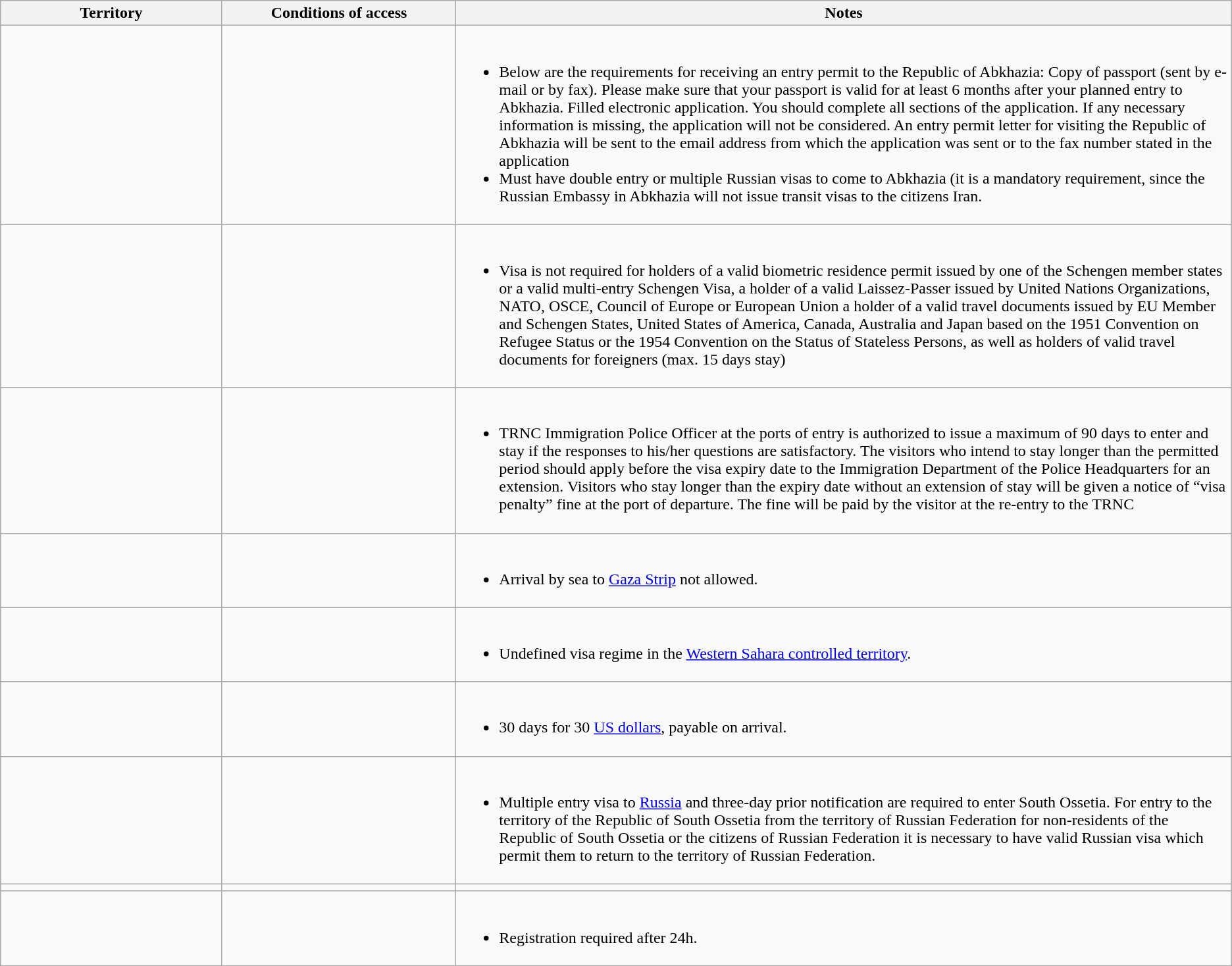<table class="wikitable" style="text-align: left; table-layout: fixed;">
<tr>
<th style="width:18%;">Territory</th>
<th style="width:19%;">Conditions of access</th>
<th>Notes</th>
</tr>
<tr>
<td></td>
<td></td>
<td><br><ul><li>Below are the requirements for receiving an entry permit to the Republic of Abkhazia: Copy of passport (sent by e-mail or by fax). Please make sure that your passport is valid for at least 6 months after your planned entry to Abkhazia. Filled electronic application. You should complete all sections of the application. If any necessary information is missing, the application will not be considered. An entry permit letter for visiting the Republic of Abkhazia will be sent to the email address from which the application was sent or to the fax number stated in the application</li><li>Must have double entry or multiple Russian visas to come to Abkhazia (it is a mandatory requirement, since the Russian Embassy in Abkhazia will not issue transit visas to the citizens Iran.</li></ul></td>
</tr>
<tr>
<td></td>
<td></td>
<td><br><ul><li>Visa is not required for holders of a valid biometric residence permit issued by one of the Schengen member states or a valid multi-entry Schengen Visa, a holder of a valid Laissez-Passer issued by United Nations Organizations, NATO, OSCE, Council of Europe or European Union a holder of a valid travel documents issued by EU Member and Schengen States, United States of America, Canada, Australia and Japan based on the 1951 Convention on Refugee Status or the 1954 Convention on the Status of Stateless Persons, as well as holders of valid travel documents for foreigners (max. 15 days stay)</li></ul></td>
</tr>
<tr>
<td></td>
<td></td>
<td><br><ul><li>TRNC Immigration Police Officer at the ports of entry is authorized to issue a maximum of 90 days to enter and stay if the responses to his/her questions are satisfactory. The visitors who intend to stay longer than the permitted period should apply before the visa expiry date to the Immigration Department of the Police Headquarters for an extension. Visitors who stay longer than the expiry date without an extension of stay will be given a notice of “visa penalty” fine at the port of departure. The fine will be paid by the visitor at the re-entry to the TRNC</li></ul></td>
</tr>
<tr>
<td></td>
<td></td>
<td><br><ul><li>Arrival by sea to <a href='#'>Gaza Strip</a> not allowed.</li></ul></td>
</tr>
<tr>
<td></td>
<td></td>
<td><br><ul><li>Undefined visa regime in the <a href='#'>Western Sahara controlled territory</a>.</li></ul></td>
</tr>
<tr>
<td></td>
<td></td>
<td><br><ul><li>30 days for 30 <a href='#'>US dollars</a>, payable on arrival.</li></ul></td>
</tr>
<tr>
<td></td>
<td></td>
<td><br><ul><li>Multiple entry visa to <a href='#'>Russia</a> and three-day prior notification are required to enter South Ossetia. For entry to the territory of the Republic of South Ossetia from the territory of Russian Federation for non-residents of the Republic of South Ossetia or the citizens of Russian Federation it is necessary to have valid Russian visa which permit them to return to the territory of Russian Federation.</li></ul></td>
</tr>
<tr>
<td></td>
<td></td>
<td></td>
</tr>
<tr>
<td></td>
<td></td>
<td><br><ul><li>Registration required after 24h.</li></ul></td>
</tr>
</table>
